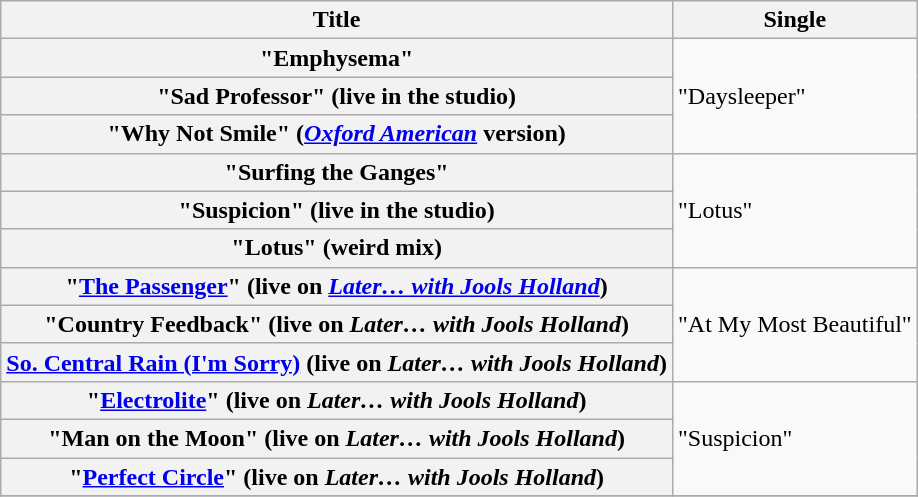<table class="wikitable plainrowheaders">
<tr>
<th scope="col">Title</th>
<th scope="col">Single</th>
</tr>
<tr>
<th scope="row">"Emphysema"</th>
<td rowspan="3">"Daysleeper"</td>
</tr>
<tr>
<th scope="row">"Sad Professor" (live in the studio)</th>
</tr>
<tr>
<th scope="row">"Why Not Smile" (<em><a href='#'>Oxford American</a></em> version)</th>
</tr>
<tr>
<th scope="row">"Surfing the Ganges"</th>
<td rowspan="3">"Lotus"</td>
</tr>
<tr>
<th scope="row">"Suspicion" (live in the studio)</th>
</tr>
<tr>
<th scope="row">"Lotus" (weird mix)</th>
</tr>
<tr>
<th scope="row">"<a href='#'>The Passenger</a>" (live on <em><a href='#'>Later… with Jools Holland</a></em>)</th>
<td rowspan="3">"At My Most Beautiful"</td>
</tr>
<tr>
<th scope="row">"Country Feedback" (live on <em>Later… with Jools Holland</em>)</th>
</tr>
<tr>
<th scope="row"><a href='#'>So. Central Rain (I'm Sorry)</a> (live on <em>Later… with Jools Holland</em>)</th>
</tr>
<tr>
<th scope="row">"<a href='#'>Electrolite</a>" (live on <em>Later… with Jools Holland</em>)</th>
<td rowspan="3">"Suspicion"</td>
</tr>
<tr>
<th scope="row">"Man on the Moon" (live on <em>Later… with Jools Holland</em>)</th>
</tr>
<tr>
<th scope="row">"<a href='#'>Perfect Circle</a>" (live on <em>Later… with Jools Holland</em>)</th>
</tr>
<tr>
</tr>
</table>
